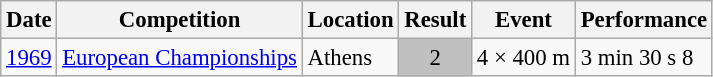<table class="wikitable" style="border-collapse: collapse; font-size: 95%;">
<tr>
<th scope="col">Date</th>
<th scope="col">Competition</th>
<th scope="col">Location</th>
<th scope="col">Result</th>
<th scope="col">Event</th>
<th scope="col">Performance</th>
</tr>
<tr>
<td><a href='#'>1969</a></td>
<td><a href='#'>European Championships</a></td>
<td>Athens</td>
<td align="center" bgcolor="silver">2</td>
<td>4 × 400 m</td>
<td>3 min 30 s 8</td>
</tr>
</table>
